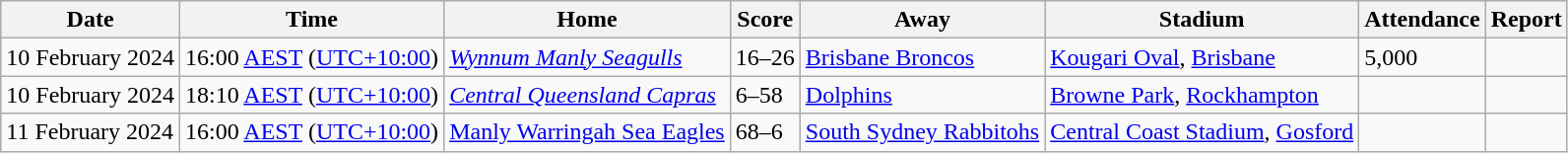<table class="wikitable defaultleft col4center">
<tr>
<th>Date</th>
<th>Time</th>
<th>Home</th>
<th>Score</th>
<th>Away</th>
<th>Stadium</th>
<th>Attendance</th>
<th>Report</th>
</tr>
<tr>
<td>10 February 2024</td>
<td>16:00 <a href='#'>AEST</a> (<a href='#'>UTC+10:00</a>)</td>
<td> <em><a href='#'>Wynnum Manly Seagulls</a></em></td>
<td>16–26</td>
<td> <a href='#'>Brisbane Broncos</a></td>
<td><a href='#'>Kougari Oval</a>, <a href='#'>Brisbane</a></td>
<td>5,000</td>
<td></td>
</tr>
<tr>
<td>10 February 2024</td>
<td>18:10 <a href='#'>AEST</a> (<a href='#'>UTC+10:00</a>)</td>
<td> <em><a href='#'>Central Queensland Capras</a></em></td>
<td>6–58</td>
<td> <a href='#'>Dolphins</a></td>
<td><a href='#'>Browne Park</a>, <a href='#'>Rockhampton</a></td>
<td></td>
<td></td>
</tr>
<tr>
<td>11 February 2024</td>
<td>16:00 <a href='#'>AEST</a> (<a href='#'>UTC+10:00</a>)</td>
<td> <a href='#'>Manly Warringah Sea Eagles</a></td>
<td>68–6</td>
<td> <a href='#'>South Sydney Rabbitohs</a></td>
<td><a href='#'>Central Coast Stadium</a>, <a href='#'>Gosford</a></td>
<td></td>
<td></td>
</tr>
</table>
